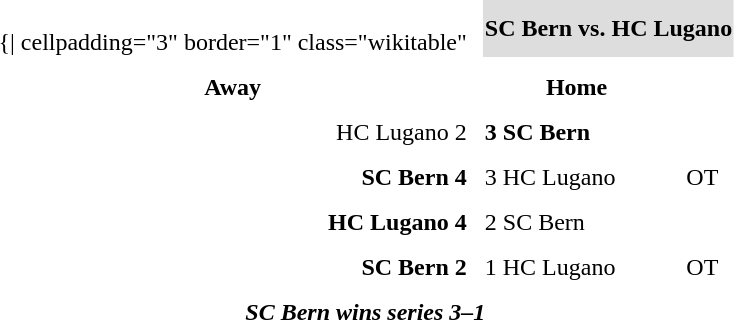<table cellspacing="10">
<tr>
<td valign="top"><br>	{| cellpadding="3" border="1"  class="wikitable"</td>
<th bgcolor="#DDDDDD" colspan="4">SC Bern vs. HC Lugano</th>
</tr>
<tr>
<th>Away</th>
<th>Home</th>
</tr>
<tr>
<td align = "right">HC Lugano 2</td>
<td><strong>3 SC Bern</strong></td>
<td> </td>
</tr>
<tr>
<td align = "right"><strong>SC Bern 4</strong></td>
<td>3 HC Lugano</td>
<td>OT</td>
</tr>
<tr>
<td align = "right"><strong>HC Lugano 4</strong></td>
<td>2 SC Bern</td>
<td> </td>
</tr>
<tr>
<td align = "right"><strong>SC Bern 2</strong></td>
<td>1 HC Lugano</td>
<td>OT</td>
</tr>
<tr align="center">
<td colspan="4"><strong><em>SC Bern wins series 3–1</em></strong></td>
</tr>
</table>
